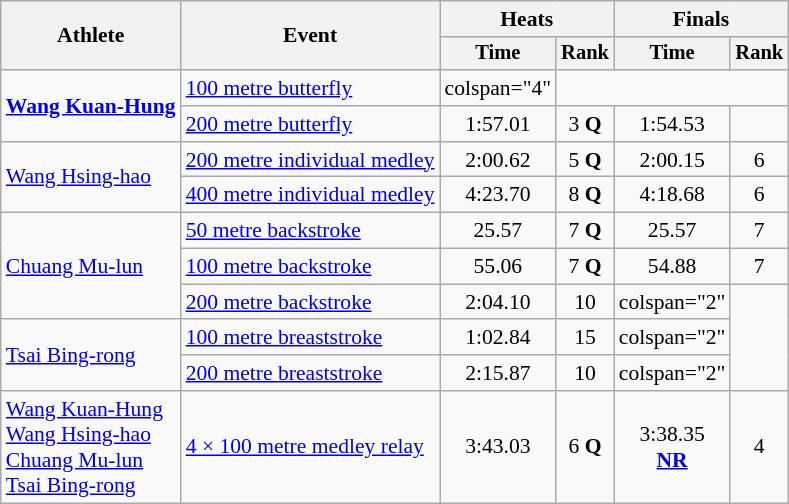<table class=wikitable style="font-size:90%; text-align:center">
<tr>
<th rowspan="2">Athlete</th>
<th rowspan="2">Event</th>
<th colspan="2">Heats</th>
<th colspan="2">Finals</th>
</tr>
<tr style="font-size:95%">
<th>Time</th>
<th>Rank</th>
<th>Time</th>
<th>Rank</th>
</tr>
<tr>
<td align="left" rowspan="2"><strong><a href='#'>Wang Kuan-Hung</a></strong></td>
<td align="left"><a href='#'>100 metre butterfly</a></td>
<td>colspan="4" </td>
</tr>
<tr>
<td align="left"><a href='#'>200 metre butterfly</a></td>
<td>1:57.01</td>
<td>3 <strong>Q</strong></td>
<td>1:54.53</td>
<td></td>
</tr>
<tr>
<td align="left" rowspan="2"><a href='#'>Wang Hsing-hao</a></td>
<td align="left"><a href='#'>200 metre individual medley</a></td>
<td>2:00.62</td>
<td>5 <strong>Q</strong></td>
<td>2:00.15</td>
<td>6</td>
</tr>
<tr>
<td align="left"><a href='#'>400 metre individual medley</a></td>
<td>4:23.70</td>
<td>8 <strong>Q</strong></td>
<td>4:18.68</td>
<td>6</td>
</tr>
<tr>
<td align="left" rowspan="3"><a href='#'>Chuang Mu-lun</a></td>
<td align="left"><a href='#'>50 metre backstroke</a></td>
<td>25.57</td>
<td>7 <strong>Q</strong></td>
<td>25.57</td>
<td>7</td>
</tr>
<tr>
<td align="left"><a href='#'>100 metre backstroke</a></td>
<td>55.06</td>
<td>7 <strong>Q</strong></td>
<td>54.88</td>
<td>7</td>
</tr>
<tr>
<td align="left"><a href='#'>200 metre backstroke</a></td>
<td>2:04.10</td>
<td>10</td>
<td>colspan="2" </td>
</tr>
<tr>
<td align="left" rowspan="2"><a href='#'>Tsai Bing-rong</a></td>
<td align="left"><a href='#'>100 metre breaststroke</a></td>
<td>1:02.84</td>
<td>15</td>
<td>colspan="2" </td>
</tr>
<tr>
<td align="left"><a href='#'>200 metre breaststroke</a></td>
<td>2:15.87</td>
<td>10</td>
<td>colspan="2" </td>
</tr>
<tr>
<td align="left"><a href='#'>Wang Kuan-Hung</a><br><a href='#'>Wang Hsing-hao</a><br><a href='#'>Chuang Mu-lun</a><br><a href='#'>Tsai Bing-rong</a></td>
<td align="left"><a href='#'>4 × 100 metre medley relay</a></td>
<td>3:43.03</td>
<td>6 <strong>Q</strong></td>
<td>3:38.35<br><strong><a href='#'>NR</a></strong></td>
<td>4</td>
</tr>
</table>
